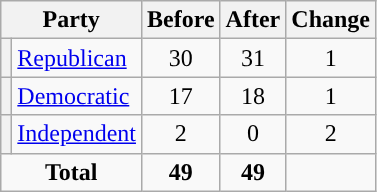<table class="wikitable" style="text-align:center;">
<tr>
<th colspan="2">Party</th>
<th>Before</th>
<th>After</th>
<th>Change</th>
</tr>
<tr>
<th style="background-color:"></th>
<td style="text-align:left;"><a href='#'>Republican</a></td>
<td>30</td>
<td>31</td>
<td> 1</td>
</tr>
<tr>
<th style="background-color:"></th>
<td style="text-align:left;"><a href='#'>Democratic</a></td>
<td>17</td>
<td>18</td>
<td> 1</td>
</tr>
<tr>
<th style="background-color:"></th>
<td style="text-align:left;"><a href='#'>Independent</a></td>
<td>2</td>
<td>0</td>
<td> 2</td>
</tr>
<tr>
<td colspan="2"><strong>Total</strong></td>
<td><strong>49</strong></td>
<td><strong>49</strong></td>
<td></td>
</tr>
</table>
